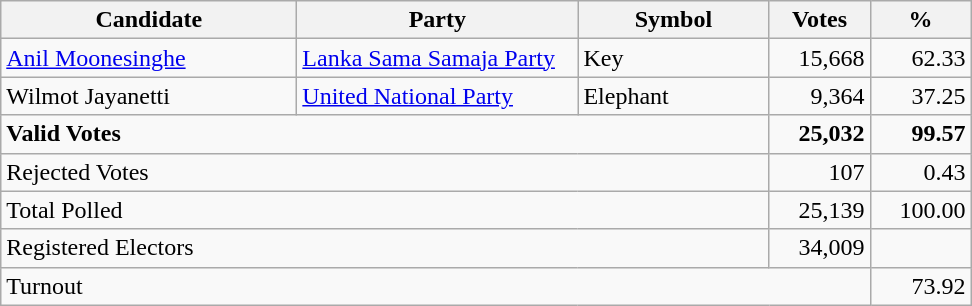<table class="wikitable" border="1" style="text-align:right;">
<tr>
<th align=left width="190">Candidate</th>
<th align=left width="180">Party</th>
<th align=left width="120">Symbol</th>
<th align=left width="60">Votes</th>
<th align=left width="60">%</th>
</tr>
<tr>
<td align=left><a href='#'>Anil Moonesinghe</a></td>
<td align=left><a href='#'>Lanka Sama Samaja Party</a></td>
<td align=left>Key</td>
<td align=right>15,668</td>
<td align=right>62.33</td>
</tr>
<tr>
<td align=left>Wilmot Jayanetti</td>
<td align=left><a href='#'>United National Party</a></td>
<td align=left>Elephant</td>
<td align=right>9,364</td>
<td align=right>37.25</td>
</tr>
<tr>
<td align=left colspan=3><strong>Valid Votes</strong></td>
<td align=right><strong>25,032</strong></td>
<td align=right><strong>99.57</strong></td>
</tr>
<tr>
<td align=left colspan=3>Rejected Votes</td>
<td align=right>107</td>
<td align=right>0.43</td>
</tr>
<tr>
<td align=left colspan=3>Total Polled</td>
<td align=right>25,139</td>
<td align=right>100.00</td>
</tr>
<tr>
<td align=left colspan=3>Registered Electors</td>
<td align=right>34,009</td>
<td></td>
</tr>
<tr>
<td align=left colspan=4>Turnout</td>
<td align=right>73.92</td>
</tr>
</table>
